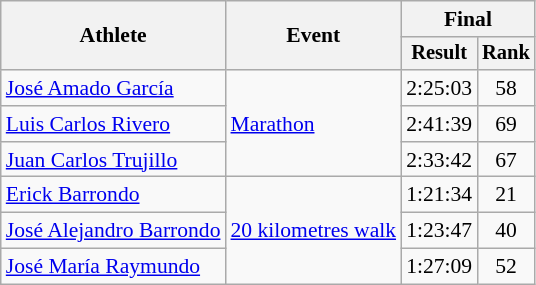<table class=wikitable style=font-size:90%>
<tr>
<th rowspan=2>Athlete</th>
<th rowspan=2>Event</th>
<th colspan=2>Final</th>
</tr>
<tr style=font-size:95%>
<th>Result</th>
<th>Rank</th>
</tr>
<tr align=center>
<td align=left><a href='#'>José Amado García</a></td>
<td align=left rowspan=3><a href='#'>Marathon</a></td>
<td>2:25:03</td>
<td>58</td>
</tr>
<tr align=center>
<td align=left><a href='#'>Luis Carlos Rivero</a></td>
<td>2:41:39</td>
<td>69</td>
</tr>
<tr align=center>
<td align=left><a href='#'>Juan Carlos Trujillo</a></td>
<td>2:33:42 <strong></strong></td>
<td>67</td>
</tr>
<tr align=center>
<td align=left><a href='#'>Erick Barrondo</a></td>
<td align=left rowspan=3><a href='#'>20 kilometres walk</a></td>
<td>1:21:34 <strong></strong></td>
<td>21</td>
</tr>
<tr align=center>
<td align=left><a href='#'>José Alejandro Barrondo</a></td>
<td>1:23:47</td>
<td>40</td>
</tr>
<tr align=center>
<td align=left><a href='#'>José María Raymundo</a></td>
<td>1:27:09</td>
<td>52</td>
</tr>
</table>
